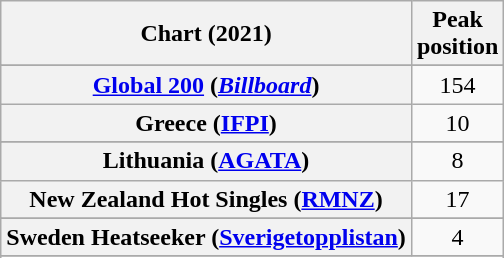<table class="wikitable sortable plainrowheaders" style="text-align:center">
<tr>
<th scope="col">Chart (2021)</th>
<th scope="col">Peak<br>position</th>
</tr>
<tr>
</tr>
<tr>
<th scope="row"><a href='#'>Global 200</a> (<em><a href='#'>Billboard</a></em>)</th>
<td>154</td>
</tr>
<tr>
<th scope="row">Greece (<a href='#'>IFPI</a>)</th>
<td>10</td>
</tr>
<tr>
</tr>
<tr>
</tr>
<tr>
<th scope="row">Lithuania (<a href='#'>AGATA</a>)</th>
<td>8</td>
</tr>
<tr>
<th scope="row">New Zealand Hot Singles (<a href='#'>RMNZ</a>)</th>
<td>17</td>
</tr>
<tr>
</tr>
<tr>
<th scope="row">Sweden Heatseeker (<a href='#'>Sverigetopplistan</a>)</th>
<td>4</td>
</tr>
<tr>
</tr>
<tr>
</tr>
<tr>
</tr>
<tr>
</tr>
</table>
